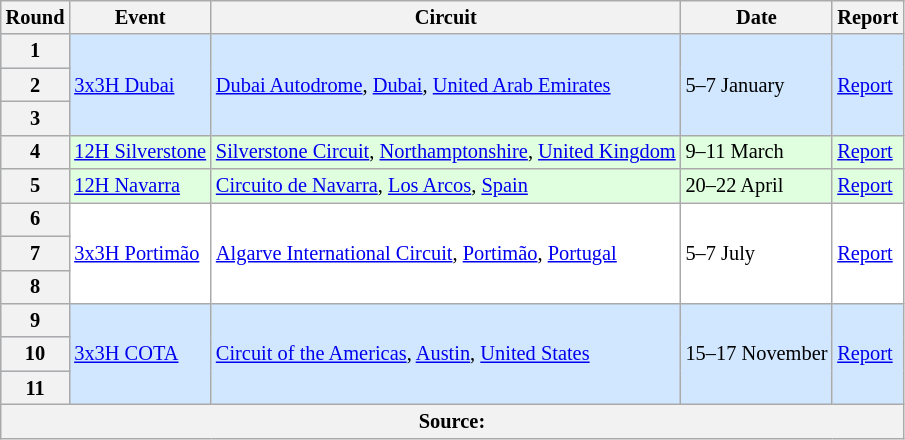<table class="wikitable" style="font-size: 85%;">
<tr>
<th>Round</th>
<th>Event</th>
<th>Circuit</th>
<th>Date</th>
<th>Report</th>
</tr>
<tr bgcolor=#D0E7FF>
<th>1</th>
<td rowspan=3><a href='#'>3x3H Dubai</a></td>
<td rowspan=3> <a href='#'>Dubai Autodrome</a>, <a href='#'>Dubai</a>, <a href='#'>United Arab Emirates</a></td>
<td rowspan=3>5–7 January</td>
<td rowspan=3><a href='#'>Report</a></td>
</tr>
<tr bgcolor=#D0E7FF>
<th>2</th>
</tr>
<tr bgcolor=#D0E7FF>
<th>3</th>
</tr>
<tr bgcolor=#DFFFDF>
<th>4</th>
<td><a href='#'>12H Silverstone</a></td>
<td> <a href='#'>Silverstone Circuit</a>, <a href='#'>Northamptonshire</a>, <a href='#'>United Kingdom</a></td>
<td>9–11 March</td>
<td><a href='#'>Report</a></td>
</tr>
<tr bgcolor=#DFFFDF>
<th>5</th>
<td><a href='#'>12H Navarra</a></td>
<td> <a href='#'>Circuito de Navarra</a>, <a href='#'>Los Arcos</a>, <a href='#'>Spain</a></td>
<td>20–22 April</td>
<td><a href='#'>Report</a></td>
</tr>
<tr bgcolor=#FFFFFF>
<th>6</th>
<td rowspan=3><a href='#'>3x3H Portimão</a></td>
<td rowspan=3> <a href='#'>Algarve International Circuit</a>, <a href='#'>Portimão</a>, <a href='#'>Portugal</a></td>
<td rowspan=3>5–7 July</td>
<td rowspan=3><a href='#'>Report</a></td>
</tr>
<tr bgcolor=#FFFFFF>
<th>7</th>
</tr>
<tr bgcolor=#FFFFFF>
<th>8</th>
</tr>
<tr bgcolor=#D0E7FF>
<th>9</th>
<td rowspan=3><a href='#'>3x3H COTA</a></td>
<td rowspan=3> <a href='#'>Circuit of the Americas</a>, <a href='#'>Austin</a>, <a href='#'>United States</a></td>
<td rowspan=3>15–17 November</td>
<td rowspan=3><a href='#'>Report</a></td>
</tr>
<tr bgcolor=#D0E7FF>
<th>10</th>
</tr>
<tr bgcolor=#D0E7FF>
<th>11</th>
</tr>
<tr>
<th colspan=7>Source:</th>
</tr>
</table>
